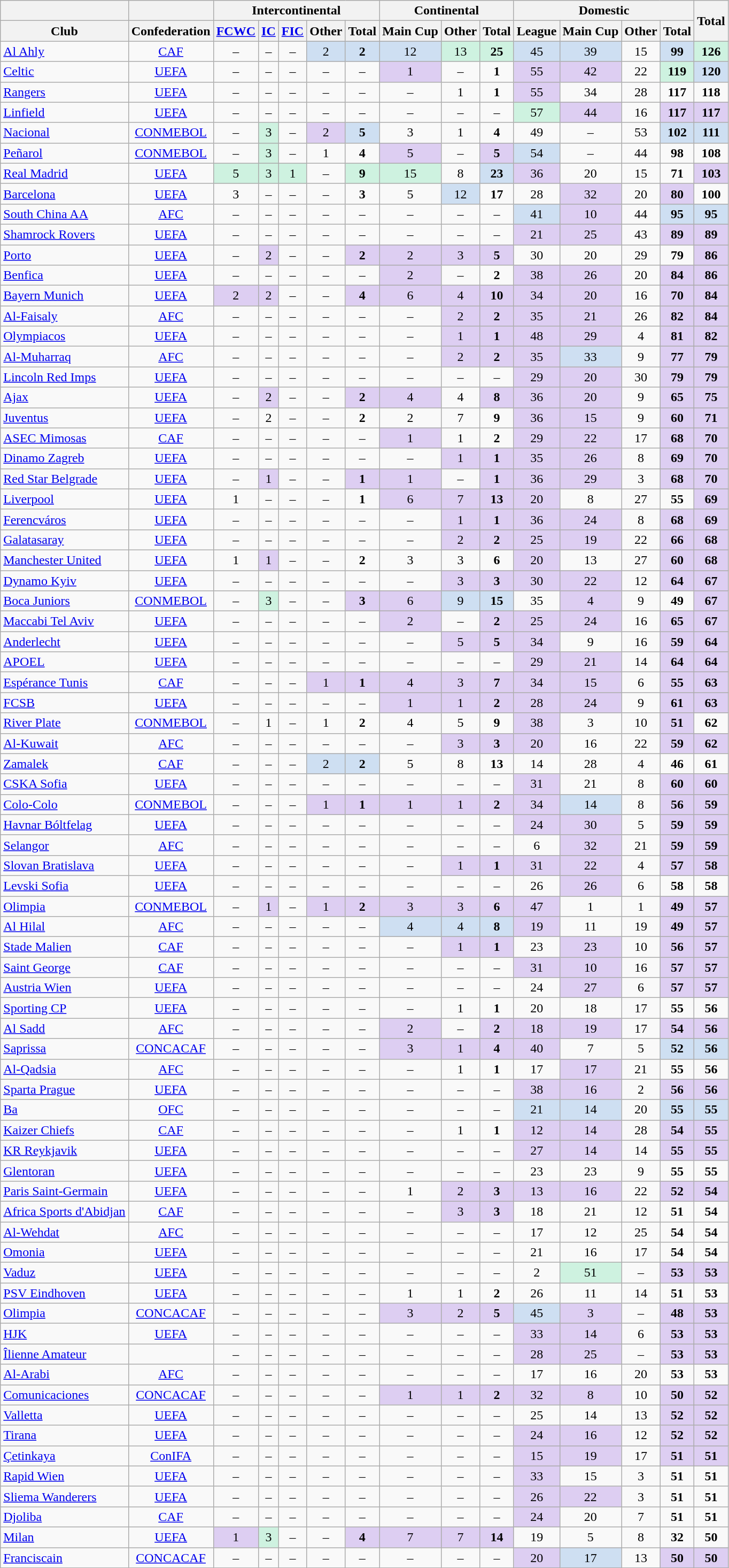<table class="wikitable sortable" style="text-align:center;">
<tr>
<th></th>
<th></th>
<th colspan="5">Intercontinental</th>
<th colspan="3">Continental</th>
<th colspan="4">Domestic</th>
<th rowspan="2">Total</th>
</tr>
<tr>
<th style="text-align:center;">Club</th>
<th style="text-align:center;">Confederation</th>
<th style="text-align:center;"><a href='#'>FCWC</a></th>
<th style="text-align:center;"><a href='#'>IC</a></th>
<th style="text-align:center;"><a href='#'>FIC</a></th>
<th style="text-align:center;">Other</th>
<th style="text-align:center;">Total</th>
<th style="text-align:center;">Main Cup</th>
<th style="text-align:center;">Other</th>
<th style="text-align:center;">Total</th>
<th style="text-align:center;">League</th>
<th style="text-align:center;">Main Cup</th>
<th style="text-align:center;">Other</th>
<th style="text-align:center;">Total</th>
</tr>
<tr>
<td style="text-align:left;"> <a href='#'>Al Ahly</a></td>
<td><a href='#'>CAF</a></td>
<td>–</td>
<td>–</td>
<td>–</td>
<td bgcolor="#CEDFF2">2</td>
<td bgcolor="#CEDFF2"><strong>2</strong></td>
<td bgcolor="#CEDFF2">12</td>
<td bgcolor="#CEF2E0">13</td>
<td bgcolor="#CEF2E0"><strong>25</strong></td>
<td bgcolor="#CEDFF2">45</td>
<td bgcolor="CEDFF2">39</td>
<td>15</td>
<td bgcolor="#CEDFF2"><strong>99</strong></td>
<td bgcolor="#CEF2E0"><strong>126</strong></td>
</tr>
<tr>
<td style="text-align:left;"> <a href='#'>Celtic</a></td>
<td><a href='#'>UEFA</a></td>
<td>–</td>
<td>–</td>
<td>–</td>
<td>–</td>
<td>–</td>
<td bgcolor="DDCEF2">1</td>
<td>–</td>
<td><strong>1</strong></td>
<td bgcolor="DDCEF2">55</td>
<td bgcolor="DDCEF2">42</td>
<td>22</td>
<td bgcolor="#CEF2E0"><strong>119</strong></td>
<td bgcolor="#CEDFF2"><strong>120</strong></td>
</tr>
<tr>
<td style="text-align:left;"> <a href='#'>Rangers</a></td>
<td><a href='#'>UEFA</a></td>
<td>–</td>
<td>–</td>
<td>–</td>
<td>–</td>
<td>–</td>
<td>–</td>
<td>1</td>
<td><strong>1</strong></td>
<td bgcolor="DDCEF2">55</td>
<td>34</td>
<td>28</td>
<td><strong>117</strong></td>
<td><strong>118</strong></td>
</tr>
<tr>
<td style="text-align:left;"> <a href='#'>Linfield</a></td>
<td><a href='#'>UEFA</a></td>
<td>–</td>
<td>–</td>
<td>–</td>
<td>–</td>
<td>–</td>
<td>–</td>
<td>–</td>
<td>–</td>
<td bgcolor="#CEF2E0">57</td>
<td bgcolor="DDCEF2">44</td>
<td>16</td>
<td bgcolor="DDCEF2"><strong>117</strong></td>
<td bgcolor="DDCEF2"><strong>117</strong></td>
</tr>
<tr>
<td style="text-align:left;"> <a href='#'>Nacional</a></td>
<td><a href='#'>CONMEBOL</a></td>
<td>–</td>
<td bgcolor="#CEF2E0">3</td>
<td>–</td>
<td bgcolor="DDCEF2">2</td>
<td bgcolor="CEDFF2"><strong>5</strong></td>
<td>3</td>
<td>1</td>
<td><strong>4</strong></td>
<td>49</td>
<td>–</td>
<td>53</td>
<td bgcolor="CEDFF2"><strong>102</strong></td>
<td bgcolor="#CEDFF2"><strong>111</strong></td>
</tr>
<tr>
<td style="text-align:left;"> <a href='#'>Peñarol</a></td>
<td><a href='#'>CONMEBOL</a></td>
<td>–</td>
<td bgcolor="#CEF2E0">3</td>
<td>–</td>
<td>1</td>
<td><strong>4</strong></td>
<td bgcolor="DDCEF2">5</td>
<td>–</td>
<td bgcolor="DDCEF2"><strong>5</strong></td>
<td bgcolor="#CEDFF2">54</td>
<td>–</td>
<td>44</td>
<td><strong>98</strong></td>
<td><strong>108</strong></td>
</tr>
<tr>
<td style="text-align:left;"> <a href='#'>Real Madrid</a></td>
<td><a href='#'>UEFA</a></td>
<td bgcolor="#CEF2E0">5</td>
<td bgcolor="#CEF2E0">3</td>
<td bgcolor="#CEF2E0">1</td>
<td>–</td>
<td bgcolor="#CEF2E0"><strong>9</strong></td>
<td bgcolor="#CEF2E0">15</td>
<td>8</td>
<td bgcolor="#CEDFF2"><strong>23</strong></td>
<td bgcolor="DDCEF2">36</td>
<td>20</td>
<td>15</td>
<td><strong>71</strong></td>
<td bgcolor="DDCEF2"><strong>103</strong></td>
</tr>
<tr>
<td style="text-align:left;"> <a href='#'>Barcelona</a></td>
<td><a href='#'>UEFA</a></td>
<td>3</td>
<td>–</td>
<td>–</td>
<td>–</td>
<td><strong>3</strong></td>
<td>5</td>
<td bgcolor="#CEDFF2">12</td>
<td><strong>17</strong></td>
<td>28</td>
<td bgcolor="DDCEF2">32</td>
<td>20</td>
<td bgcolor="DDCEF2"><strong>80</strong></td>
<td><strong>100</strong></td>
</tr>
<tr>
<td style="text-align:left;"> <a href='#'>South China AA</a></td>
<td><a href='#'>AFC</a></td>
<td>–</td>
<td>–</td>
<td>–</td>
<td>–</td>
<td>–</td>
<td>–</td>
<td>–</td>
<td>–</td>
<td bgcolor="CEDFF2">41</td>
<td bgcolor="DDCEF2">10</td>
<td>44</td>
<td bgcolor="#CEDFF2"><strong>95</strong></td>
<td bgcolor="#CEDFF2"><strong>95</strong></td>
</tr>
<tr>
<td style="text-align:left;"> <a href='#'>Shamrock Rovers</a></td>
<td><a href='#'>UEFA</a></td>
<td>–</td>
<td>–</td>
<td>–</td>
<td>–</td>
<td>–</td>
<td>–</td>
<td>–</td>
<td>–</td>
<td bgcolor="DDCEF2">21</td>
<td bgcolor="DDCEF2">25</td>
<td>43</td>
<td bgcolor="DDCEF2"><strong>89</strong></td>
<td bgcolor="DDCEF2"><strong>89</strong></td>
</tr>
<tr>
<td style="text-align:left;"> <a href='#'>Porto</a></td>
<td><a href='#'>UEFA</a></td>
<td>–</td>
<td bgcolor="DDCEF2">2</td>
<td>–</td>
<td>–</td>
<td bgcolor="DDCEF2"><strong>2</strong></td>
<td bgcolor="DDCEF2">2</td>
<td bgcolor="DDCEF2">3</td>
<td bgcolor="DDCEF2"><strong>5</strong></td>
<td>30</td>
<td>20</td>
<td>29</td>
<td><strong>79</strong></td>
<td bgcolor="DDCEF2"><strong>86</strong></td>
</tr>
<tr>
<td style="text-align:left;"> <a href='#'>Benfica</a></td>
<td><a href='#'>UEFA</a></td>
<td>–</td>
<td>–</td>
<td>–</td>
<td>–</td>
<td>–</td>
<td bgcolor="DDCEF2">2</td>
<td>–</td>
<td><strong>2</strong></td>
<td bgcolor="DDCEF2">38</td>
<td bgcolor="DDCEF2">26</td>
<td>20</td>
<td bgcolor="DDCEF2"><strong>84</strong></td>
<td bgcolor="DDCEF2"><strong>86</strong></td>
</tr>
<tr>
<td style="text-align:left;"> <a href='#'>Bayern Munich</a></td>
<td><a href='#'>UEFA</a></td>
<td bgcolor="DDCEF2">2</td>
<td bgcolor="DDCEF2">2</td>
<td>–</td>
<td>–</td>
<td bgcolor="DDCEF2"><strong>4</strong></td>
<td bgcolor="DDCEF2">6</td>
<td bgcolor="DDCEF2">4</td>
<td bgcolor="DDCEF2"><strong>10</strong></td>
<td bgcolor="DDCEF2">34</td>
<td bgcolor="DDCEF2">20</td>
<td>16</td>
<td bgcolor="DDCEF2"><strong>70</strong></td>
<td bgcolor="DDCEF2"><strong>84</strong></td>
</tr>
<tr>
<td style="text-align:left;"> <a href='#'>Al-Faisaly</a></td>
<td><a href='#'>AFC</a></td>
<td>–</td>
<td>–</td>
<td>–</td>
<td>–</td>
<td>–</td>
<td>–</td>
<td bgcolor="DDCEF2">2</td>
<td bgcolor="DDCEF2"><strong>2</strong></td>
<td bgcolor="DDCEF2">35</td>
<td bgcolor="DDCEF2">21</td>
<td>26</td>
<td bgcolor="DDCEF2"><strong>82</strong></td>
<td bgcolor="DDCEF2"><strong>84</strong></td>
</tr>
<tr>
<td style="text-align:left;"> <a href='#'>Olympiacos</a></td>
<td><a href='#'>UEFA</a></td>
<td>–</td>
<td>–</td>
<td>–</td>
<td>–</td>
<td>–</td>
<td>–</td>
<td bgcolor="DDCEF2">1</td>
<td bgcolor="DDCEF2"><strong>1</strong></td>
<td bgcolor="DDCEF2">48</td>
<td bgcolor="DDCEF2">29</td>
<td>4</td>
<td bgcolor="DDCEF2"><strong>81</strong></td>
<td bgcolor="DDCEF2"><strong>82</strong></td>
</tr>
<tr>
<td style="text-align:left;"> <a href='#'>Al-Muharraq</a></td>
<td><a href='#'>AFC</a></td>
<td>–</td>
<td>–</td>
<td>–</td>
<td>–</td>
<td>–</td>
<td>–</td>
<td bgcolor="DDCEF2">2</td>
<td bgcolor="DDCEF2"><strong>2</strong></td>
<td bgcolor="DDCEF2">35</td>
<td bgcolor="CEDFF2">33</td>
<td>9</td>
<td bgcolor="DDCEF2"><strong>77</strong></td>
<td bgcolor="DDCEF2"><strong>79</strong></td>
</tr>
<tr>
<td style="text-align:left;"> <a href='#'>Lincoln Red Imps</a></td>
<td><a href='#'>UEFA</a></td>
<td>–</td>
<td>–</td>
<td>–</td>
<td>–</td>
<td>–</td>
<td>–</td>
<td>–</td>
<td>–</td>
<td bgcolor="DDCEF2">29</td>
<td bgcolor="DDCEF2">20</td>
<td>30</td>
<td bgcolor="DDCEF2"><strong>79</strong></td>
<td bgcolor="DDCEF2"><strong>79</strong></td>
</tr>
<tr>
<td style="text-align:left;"> <a href='#'>Ajax</a></td>
<td><a href='#'>UEFA</a></td>
<td>–</td>
<td bgcolor="DDCEF2">2</td>
<td>–</td>
<td>–</td>
<td bgcolor="DDCEF2"><strong>2</strong></td>
<td bgcolor="DDCEF2">4</td>
<td>4</td>
<td bgcolor="DDCEF2"><strong>8</strong></td>
<td bgcolor="DDCEF2">36</td>
<td bgcolor="DDCEF2">20</td>
<td>9</td>
<td bgcolor="DDCEF2"><strong>65</strong></td>
<td bgcolor="DDCEF2"><strong>75</strong></td>
</tr>
<tr>
<td style="text-align:left;"> <a href='#'>Juventus</a></td>
<td><a href='#'>UEFA</a></td>
<td>–</td>
<td>2</td>
<td>–</td>
<td>–</td>
<td><strong>2</strong></td>
<td>2</td>
<td>7</td>
<td><strong>9</strong></td>
<td bgcolor="DDCEF2">36</td>
<td bgcolor="DDCEF2">15</td>
<td>9</td>
<td bgcolor="DDCEF2"><strong>60</strong></td>
<td bgcolor="DDCEF2"><strong>71</strong></td>
</tr>
<tr>
<td style="text-align:left;"> <a href='#'>ASEC Mimosas</a></td>
<td><a href='#'>CAF</a></td>
<td>–</td>
<td>–</td>
<td>–</td>
<td>–</td>
<td>–</td>
<td bgcolor="DDCEF2">1</td>
<td>1</td>
<td><strong>2</strong></td>
<td bgcolor="DDCEF2">29</td>
<td bgcolor="DDCEF2">22</td>
<td>17</td>
<td bgcolor="DDCEF2"><strong>68</strong></td>
<td bgcolor="DDCEF2"><strong>70</strong></td>
</tr>
<tr>
<td style="text-align:left;"> <a href='#'>Dinamo Zagreb</a></td>
<td><a href='#'>UEFA</a></td>
<td>–</td>
<td>–</td>
<td>–</td>
<td>–</td>
<td>–</td>
<td>–</td>
<td bgcolor="DDCEF2">1</td>
<td bgcolor="DDCEF2"><strong>1</strong></td>
<td bgcolor="DDCEF2">35</td>
<td bgcolor="DDCEF2">26</td>
<td>8</td>
<td bgcolor="DDCEF2"><strong>69</strong></td>
<td bgcolor="DDCEF2"><strong>70</strong></td>
</tr>
<tr>
<td style="text-align:left;"> <a href='#'>Red Star Belgrade</a></td>
<td><a href='#'>UEFA</a></td>
<td>–</td>
<td bgcolor="DDCEF2">1</td>
<td>–</td>
<td>–</td>
<td bgcolor="DDCEF2"><strong>1</strong></td>
<td bgcolor="DDCEF2">1</td>
<td>–</td>
<td bgcolor="DDCEF2"><strong>1</strong></td>
<td bgcolor="DDCEF2">36</td>
<td bgcolor="DDCEF2">29</td>
<td>3</td>
<td bgcolor="DDCEF2"><strong>68</strong></td>
<td bgcolor="DDCEF2"><strong>70</strong></td>
</tr>
<tr>
<td style="text-align:left;"> <a href='#'>Liverpool</a></td>
<td><a href='#'>UEFA</a></td>
<td>1</td>
<td>–</td>
<td>–</td>
<td>–</td>
<td><strong>1</strong></td>
<td bgcolor="DDCEF2">6</td>
<td bgcolor="DDCEF2">7</td>
<td bgcolor="DDCEF2"><strong>13</strong></td>
<td bgcolor="DDCEF2">20</td>
<td>8</td>
<td>27</td>
<td><strong>55</strong></td>
<td bgcolor="DDCEF2"><strong>69</strong></td>
</tr>
<tr>
<td style="text-align:left;"> <a href='#'>Ferencváros</a></td>
<td><a href='#'>UEFA</a></td>
<td>–</td>
<td>–</td>
<td>–</td>
<td>–</td>
<td>–</td>
<td>–</td>
<td bgcolor="DDCEF2">1</td>
<td bgcolor="DDCEF2"><strong>1</strong></td>
<td bgcolor="DDCEF2">36</td>
<td bgcolor="DDCEF2">24</td>
<td>8</td>
<td bgcolor="DDCEF2"><strong>68</strong></td>
<td bgcolor="DDCEF2"><strong>69</strong></td>
</tr>
<tr>
<td style="text-align:left;"> <a href='#'>Galatasaray</a></td>
<td><a href='#'>UEFA</a></td>
<td>–</td>
<td>–</td>
<td>–</td>
<td>–</td>
<td>–</td>
<td>–</td>
<td bgcolor="DDCEF2">2</td>
<td bgcolor="DDCEF2"><strong>2</strong></td>
<td bgcolor="DDCEF2">25</td>
<td bgcolor="DDCEF2">19</td>
<td>22</td>
<td bgcolor="DDCEF2"><strong>66</strong></td>
<td bgcolor="DDCEF2"><strong>68</strong></td>
</tr>
<tr>
<td style="text-align:left;"> <a href='#'>Manchester United</a></td>
<td><a href='#'>UEFA</a></td>
<td>1</td>
<td bgcolor="DDCEF2">1</td>
<td>–</td>
<td>–</td>
<td><strong>2</strong></td>
<td>3</td>
<td>3</td>
<td><strong>6</strong></td>
<td bgcolor="DDCEF2">20</td>
<td>13</td>
<td>27</td>
<td bgcolor="DDCEF2"><strong>60</strong></td>
<td bgcolor="DDCEF2"><strong>68</strong></td>
</tr>
<tr>
<td style="text-align:left;"> <a href='#'>Dynamo Kyiv</a></td>
<td><a href='#'>UEFA</a></td>
<td>–</td>
<td>–</td>
<td>–</td>
<td>–</td>
<td>–</td>
<td>–</td>
<td bgcolor="DDCEF2">3</td>
<td bgcolor="DDCEF2"><strong>3</strong></td>
<td bgcolor="DDCEF2">30</td>
<td bgcolor="DDCEF2">22</td>
<td>12</td>
<td bgcolor="DDCEF2"><strong>64</strong></td>
<td bgcolor="DDCEF2"><strong>67</strong></td>
</tr>
<tr>
<td style="text-align:left;"> <a href='#'>Boca Juniors</a></td>
<td><a href='#'>CONMEBOL</a></td>
<td>–</td>
<td bgcolor="#CEF2E0">3</td>
<td>–</td>
<td>–</td>
<td bgcolor="DDCEF2"><strong>3</strong></td>
<td bgcolor="DDCEF2">6</td>
<td bgcolor="#CEDFF2">9</td>
<td bgcolor="#CEDFF2"><strong>15</strong></td>
<td>35</td>
<td bgcolor="DDCEF2">4</td>
<td>9</td>
<td><strong>49</strong></td>
<td bgcolor="DDCEF2"><strong>67</strong></td>
</tr>
<tr>
<td style="text-align:left;"> <a href='#'>Maccabi Tel Aviv</a></td>
<td><a href='#'>UEFA</a></td>
<td>–</td>
<td>–</td>
<td>–</td>
<td>–</td>
<td>–</td>
<td bgcolor="DDCEF2">2</td>
<td>–</td>
<td bgcolor="DDCEF2"><strong>2</strong></td>
<td bgcolor="DDCEF2">25</td>
<td bgcolor="DDCEF2">24</td>
<td>16</td>
<td bgcolor="DDCEF2"><strong>65</strong></td>
<td bgcolor="DDCEF2"><strong>67</strong></td>
</tr>
<tr>
<td style="text-align:left;"> <a href='#'>Anderlecht</a></td>
<td><a href='#'>UEFA</a></td>
<td>–</td>
<td>–</td>
<td>–</td>
<td>–</td>
<td>–</td>
<td>–</td>
<td bgcolor="DDCEF2">5</td>
<td bgcolor="DDCEF2"><strong>5</strong></td>
<td bgcolor="DDCEF2">34</td>
<td>9</td>
<td>16</td>
<td bgcolor="DDCEF2"><strong>59</strong></td>
<td bgcolor="DDCEF2"><strong>64</strong></td>
</tr>
<tr>
<td style="text-align:left;"> <a href='#'>APOEL</a></td>
<td><a href='#'>UEFA</a></td>
<td>–</td>
<td>–</td>
<td>–</td>
<td>–</td>
<td>–</td>
<td>–</td>
<td>–</td>
<td>–</td>
<td bgcolor="DDCEF2">29</td>
<td bgcolor="DDCEF2">21</td>
<td>14</td>
<td bgcolor="DDCEF2"><strong>64</strong></td>
<td bgcolor="DDCEF2"><strong>64</strong></td>
</tr>
<tr>
<td style="text-align:left;"> <a href='#'>Espérance Tunis</a></td>
<td><a href='#'>CAF</a></td>
<td>–</td>
<td>–</td>
<td>–</td>
<td bgcolor="DDCEF2">1</td>
<td bgcolor="DDCEF2"><strong>1</strong></td>
<td bgcolor="DDCEF2">4</td>
<td bgcolor="DDCEF2">3</td>
<td bgcolor="DDCEF2"><strong>7</strong></td>
<td bgcolor="DDCEF2">34</td>
<td bgcolor="DDCEF2">15</td>
<td>6</td>
<td bgcolor="DDCEF2"><strong>55</strong></td>
<td bgcolor="DDCEF2"><strong>63</strong></td>
</tr>
<tr>
<td style="text-align:left;"> <a href='#'>FCSB</a></td>
<td><a href='#'>UEFA</a></td>
<td>–</td>
<td>–</td>
<td>–</td>
<td>–</td>
<td>–</td>
<td bgcolor="DDCEF2">1</td>
<td bgcolor="DDCEF2">1</td>
<td bgcolor="DDCEF2"><strong>2</strong></td>
<td bgcolor="DDCEF2">28</td>
<td bgcolor="DDCEF2">24</td>
<td>9</td>
<td bgcolor="DDCEF2"><strong>61</strong></td>
<td bgcolor="DDCEF2"><strong>63</strong></td>
</tr>
<tr>
<td style="text-align:left;"> <a href='#'>River Plate</a></td>
<td><a href='#'>CONMEBOL</a></td>
<td>–</td>
<td>1</td>
<td>–</td>
<td>1</td>
<td><strong>2</strong></td>
<td>4</td>
<td>5</td>
<td><strong>9</strong></td>
<td bgcolor="DDCEF2">38</td>
<td>3</td>
<td>10</td>
<td bgcolor="DDCEF2"><strong>51</strong></td>
<td><strong>62</strong></td>
</tr>
<tr>
<td style="text-align:left;"> <a href='#'>Al-Kuwait</a></td>
<td><a href='#'>AFC</a></td>
<td>–</td>
<td>–</td>
<td>–</td>
<td>–</td>
<td>–</td>
<td>–</td>
<td bgcolor="DDCEF2">3</td>
<td bgcolor="DDCEF2"><strong>3</strong></td>
<td bgcolor="DDCEF2">20</td>
<td>16</td>
<td>22</td>
<td bgcolor="DDCEF2"><strong>59</strong></td>
<td bgcolor="DDCEF2"><strong>62</strong></td>
</tr>
<tr>
<td style="text-align:left;"> <a href='#'>Zamalek</a></td>
<td><a href='#'>CAF</a></td>
<td>–</td>
<td>–</td>
<td>–</td>
<td bgcolor="#CEDFF2">2</td>
<td bgcolor="#CEDFF2"><strong>2</strong></td>
<td>5</td>
<td>8</td>
<td><strong>13</strong></td>
<td>14</td>
<td>28</td>
<td>4</td>
<td><strong>46</strong></td>
<td><strong>61</strong></td>
</tr>
<tr>
<td style="text-align:left;"> <a href='#'>CSKA Sofia</a></td>
<td><a href='#'>UEFA</a></td>
<td>–</td>
<td>–</td>
<td>–</td>
<td>–</td>
<td>–</td>
<td>–</td>
<td>–</td>
<td>–</td>
<td bgcolor="DDCEF2">31</td>
<td>21</td>
<td>8</td>
<td bgcolor="DDCEF2"><strong>60</strong></td>
<td bgcolor="DDCEF2"><strong>60</strong></td>
</tr>
<tr>
<td style="text-align:left;"> <a href='#'>Colo-Colo</a></td>
<td><a href='#'>CONMEBOL</a></td>
<td>–</td>
<td>–</td>
<td>–</td>
<td bgcolor="DDCEF2">1</td>
<td bgcolor="DDCEF2"><strong>1</strong></td>
<td bgcolor="DDCEF2">1</td>
<td bgcolor="DDCEF2">1</td>
<td bgcolor="DDCEF2"><strong>2</strong></td>
<td bgcolor="DDCEF2">34</td>
<td bgcolor="CEDFF2">14</td>
<td>8</td>
<td bgcolor="DDCEF2"><strong>56</strong></td>
<td bgcolor="DDCEF2"><strong>59</strong></td>
</tr>
<tr>
<td style="text-align:left;"> <a href='#'>Havnar Bóltfelag</a></td>
<td><a href='#'>UEFA</a></td>
<td>–</td>
<td>–</td>
<td>–</td>
<td>–</td>
<td>–</td>
<td>–</td>
<td>–</td>
<td>–</td>
<td bgcolor="DDCEF2">24</td>
<td bgcolor="DDCEF2">30</td>
<td>5</td>
<td bgcolor="DDCEF2"><strong>59</strong></td>
<td bgcolor="DDCEF2"><strong>59</strong></td>
</tr>
<tr>
<td style="text-align:left;"> <a href='#'>Selangor</a></td>
<td><a href='#'>AFC</a></td>
<td>–</td>
<td>–</td>
<td>–</td>
<td>–</td>
<td>–</td>
<td>–</td>
<td>–</td>
<td>–</td>
<td>6</td>
<td bgcolor="DDCEF2">32</td>
<td>21</td>
<td bgcolor="DDCEF2"><strong>59</strong></td>
<td bgcolor="DDCEF2"><strong>59</strong></td>
</tr>
<tr>
<td style="text-align:left;"> <a href='#'>Slovan Bratislava</a></td>
<td><a href='#'>UEFA</a></td>
<td>–</td>
<td>–</td>
<td>–</td>
<td>–</td>
<td>–</td>
<td>–</td>
<td bgcolor="DDCEF2">1</td>
<td bgcolor="DDCEF2"><strong>1</strong></td>
<td bgcolor="DDCEF2">31</td>
<td bgcolor="DDCEF2">22</td>
<td>4</td>
<td bgcolor="DDCEF2"><strong>57</strong></td>
<td bgcolor="DDCEF2"><strong>58</strong></td>
</tr>
<tr>
<td style="text-align:left;"> <a href='#'>Levski Sofia</a></td>
<td><a href='#'>UEFA</a></td>
<td>–</td>
<td>–</td>
<td>–</td>
<td>–</td>
<td>–</td>
<td>–</td>
<td>–</td>
<td>–</td>
<td>26</td>
<td bgcolor="DDCEF2">26</td>
<td>6</td>
<td><strong>58</strong></td>
<td><strong>58</strong></td>
</tr>
<tr>
<td style="text-align:left;"> <a href='#'>Olimpia</a></td>
<td><a href='#'>CONMEBOL</a></td>
<td>–</td>
<td bgcolor="DDCEF2">1</td>
<td>–</td>
<td bgcolor="DDCEF2">1</td>
<td bgcolor="DDCEF2"><strong>2</strong></td>
<td bgcolor="DDCEF2">3</td>
<td bgcolor="DDCEF2">3</td>
<td bgcolor="DDCEF2"><strong>6</strong></td>
<td bgcolor="DDCEF2">47</td>
<td>1</td>
<td>1</td>
<td bgcolor="DDCEF2"><strong>49</strong></td>
<td bgcolor="DDCEF2"><strong>57</strong></td>
</tr>
<tr>
<td style="text-align:left;"> <a href='#'>Al Hilal</a></td>
<td><a href='#'>AFC</a></td>
<td>–</td>
<td>–</td>
<td>–</td>
<td>–</td>
<td>–</td>
<td bgcolor="#CEDFF2">4</td>
<td bgcolor="#CEDFF2">4</td>
<td bgcolor="#CEDFF2"><strong>8</strong></td>
<td bgcolor="DDCEF2">19</td>
<td>11</td>
<td>19</td>
<td bgcolor="DDCEF2"><strong>49</strong></td>
<td bgcolor="DDCEF2"><strong>57</strong></td>
</tr>
<tr>
<td style="text-align:left;"> <a href='#'>Stade Malien</a></td>
<td><a href='#'>CAF</a></td>
<td>–</td>
<td>–</td>
<td>–</td>
<td>–</td>
<td>–</td>
<td>–</td>
<td bgcolor="DDCEF2">1</td>
<td bgcolor="DDCEF2"><strong>1</strong></td>
<td>23</td>
<td bgcolor="DDCEF2">23</td>
<td>10</td>
<td bgcolor="DDCEF2"><strong>56</strong></td>
<td bgcolor="DDCEF2"><strong>57</strong></td>
</tr>
<tr>
<td style="text-align:left;"> <a href='#'>Saint George</a></td>
<td><a href='#'>CAF</a></td>
<td>–</td>
<td>–</td>
<td>–</td>
<td>–</td>
<td>–</td>
<td>–</td>
<td>–</td>
<td>–</td>
<td bgcolor="DDCEF2">31</td>
<td bgcolor="DDCEF2">10</td>
<td>16</td>
<td bgcolor="DDCEF2"><strong>57</strong></td>
<td bgcolor="DDCEF2"><strong>57</strong></td>
</tr>
<tr>
<td style="text-align:left;"> <a href='#'>Austria Wien</a></td>
<td><a href='#'>UEFA</a></td>
<td>–</td>
<td>–</td>
<td>–</td>
<td>–</td>
<td>–</td>
<td>–</td>
<td>–</td>
<td>–</td>
<td>24</td>
<td bgcolor="DDCEF2">27</td>
<td>6</td>
<td bgcolor="DDCEF2"><strong>57</strong></td>
<td bgcolor="DDCEF2"><strong>57</strong></td>
</tr>
<tr>
<td style="text-align:left;"> <a href='#'>Sporting CP</a></td>
<td><a href='#'>UEFA</a></td>
<td>–</td>
<td>–</td>
<td>–</td>
<td>–</td>
<td>–</td>
<td>–</td>
<td>1</td>
<td><strong>1</strong></td>
<td>20</td>
<td>18</td>
<td>17</td>
<td><strong>55</strong></td>
<td><strong>56</strong></td>
</tr>
<tr>
<td style="text-align:left;"> <a href='#'>Al Sadd</a></td>
<td><a href='#'>AFC</a></td>
<td>–</td>
<td>–</td>
<td>–</td>
<td>–</td>
<td>–</td>
<td bgcolor="DDCEF2">2</td>
<td>–</td>
<td bgcolor="DDCEF2"><strong>2</strong></td>
<td bgcolor="DDCEF2">18</td>
<td bgcolor="DDCEF2">19</td>
<td>17</td>
<td bgcolor="DDCEF2"><strong>54</strong></td>
<td bgcolor="DDCEF2"><strong>56</strong></td>
</tr>
<tr>
<td style="text-align:left;"> <a href='#'>Saprissa</a></td>
<td><a href='#'>CONCACAF</a></td>
<td>–</td>
<td>–</td>
<td>–</td>
<td>–</td>
<td>–</td>
<td bgcolor="DDCEF2">3</td>
<td bgcolor="DDCEF2">1</td>
<td bgcolor="DDCEF2"><strong>4</strong></td>
<td bgcolor="DDCEF2">40</td>
<td>7</td>
<td>5</td>
<td bgcolor="CEDFF2"><strong>52</strong></td>
<td bgcolor="CEDFF2"><strong>56</strong></td>
</tr>
<tr>
<td style="text-align:left;"> <a href='#'>Al-Qadsia</a></td>
<td><a href='#'>AFC</a></td>
<td>–</td>
<td>–</td>
<td>–</td>
<td>–</td>
<td>–</td>
<td>–</td>
<td>1</td>
<td><strong>1</strong></td>
<td>17</td>
<td bgcolor="DDCEF2">17</td>
<td>21</td>
<td><strong>55</strong></td>
<td><strong>56</strong></td>
</tr>
<tr>
<td style="text-align:left;"> <a href='#'>Sparta Prague</a></td>
<td><a href='#'>UEFA</a></td>
<td>–</td>
<td>–</td>
<td>–</td>
<td>–</td>
<td>–</td>
<td>–</td>
<td>–</td>
<td>–</td>
<td bgcolor="DDCEF2">38</td>
<td bgcolor="DDCEF2">16</td>
<td>2</td>
<td bgcolor="DDCEF2"><strong>56</strong></td>
<td bgcolor="DDCEF2"><strong>56</strong></td>
</tr>
<tr>
<td style="text-align:left;"> <a href='#'>Ba</a></td>
<td><a href='#'>OFC</a></td>
<td>–</td>
<td>–</td>
<td>–</td>
<td>–</td>
<td>–</td>
<td>–</td>
<td>–</td>
<td>–</td>
<td bgcolor="#CEDFF2">21</td>
<td bgcolor="CEDFF2">14</td>
<td>20</td>
<td bgcolor="CEDFF2"><strong>55</strong></td>
<td bgcolor="CEDFF2"><strong>55</strong></td>
</tr>
<tr>
<td style="text-align:left;"> <a href='#'>Kaizer Chiefs</a></td>
<td><a href='#'>CAF</a></td>
<td>–</td>
<td>–</td>
<td>–</td>
<td>–</td>
<td>–</td>
<td>–</td>
<td>1</td>
<td><strong>1</strong></td>
<td bgcolor="DDCEF2">12</td>
<td bgcolor="DDCEF2">14</td>
<td>28</td>
<td bgcolor="DDCEF2"><strong>54</strong></td>
<td bgcolor="DDCEF2"><strong>55</strong></td>
</tr>
<tr>
<td style="text-align:left;"> <a href='#'>KR Reykjavik</a></td>
<td><a href='#'>UEFA</a></td>
<td>–</td>
<td>–</td>
<td>–</td>
<td>–</td>
<td>–</td>
<td>–</td>
<td>–</td>
<td>–</td>
<td bgcolor="DDCEF2">27</td>
<td bgcolor="DDCEF2">14</td>
<td>14</td>
<td bgcolor="DDCEF2"><strong>55</strong></td>
<td bgcolor="DDCEF2"><strong>55</strong></td>
</tr>
<tr>
<td style="text-align:left;"> <a href='#'>Glentoran</a></td>
<td><a href='#'>UEFA</a></td>
<td>–</td>
<td>–</td>
<td>–</td>
<td>–</td>
<td>–</td>
<td>–</td>
<td>–</td>
<td>–</td>
<td>23</td>
<td>23</td>
<td>9</td>
<td><strong>55</strong></td>
<td><strong>55</strong></td>
</tr>
<tr>
<td style="text-align:left;"> <a href='#'>Paris Saint-Germain</a></td>
<td><a href='#'>UEFA</a></td>
<td>–</td>
<td>–</td>
<td>–</td>
<td>–</td>
<td>–</td>
<td>1</td>
<td bgcolor="DDCEF2">2</td>
<td bgcolor="DDCEF2"><strong>3</strong></td>
<td bgcolor="DDCEF2">13</td>
<td bgcolor="DDCEF2">16</td>
<td>22</td>
<td bgcolor="DDCEF2"><strong>52</strong></td>
<td bgcolor="DDCEF2"><strong>54</strong></td>
</tr>
<tr>
<td style="text-align:left;"> <a href='#'>Africa Sports d'Abidjan</a></td>
<td><a href='#'>CAF</a></td>
<td>–</td>
<td>–</td>
<td>–</td>
<td>–</td>
<td>–</td>
<td>–</td>
<td bgcolor="DDCEF2">3</td>
<td bgcolor="DDCEF2"><strong>3</strong></td>
<td>18</td>
<td>21</td>
<td>12</td>
<td><strong>51</strong></td>
<td><strong>54</strong></td>
</tr>
<tr>
<td style="text-align:left;"> <a href='#'>Al-Wehdat</a></td>
<td><a href='#'>AFC</a></td>
<td>–</td>
<td>–</td>
<td>–</td>
<td>–</td>
<td>–</td>
<td>–</td>
<td>–</td>
<td>–</td>
<td>17</td>
<td>12</td>
<td>25</td>
<td><strong>54</strong></td>
<td><strong>54</strong></td>
</tr>
<tr>
<td style="text-align:left;"> <a href='#'>Omonia</a></td>
<td><a href='#'>UEFA</a></td>
<td>–</td>
<td>–</td>
<td>–</td>
<td>–</td>
<td>–</td>
<td>–</td>
<td>–</td>
<td>–</td>
<td>21</td>
<td>16</td>
<td>17</td>
<td><strong>54</strong></td>
<td><strong>54</strong></td>
</tr>
<tr>
<td style="text-align:left;"> <a href='#'>Vaduz</a></td>
<td><a href='#'>UEFA</a></td>
<td>–</td>
<td>–</td>
<td>–</td>
<td>–</td>
<td>–</td>
<td>–</td>
<td>–</td>
<td>–</td>
<td>2</td>
<td bgcolor="CEF2E0">51</td>
<td>–</td>
<td bgcolor="DDCEF2"><strong>53</strong></td>
<td bgcolor="DDCEF2"><strong>53</strong></td>
</tr>
<tr>
<td style="text-align:left;"> <a href='#'>PSV Eindhoven</a></td>
<td><a href='#'>UEFA</a></td>
<td>–</td>
<td>–</td>
<td>–</td>
<td>–</td>
<td>–</td>
<td>1</td>
<td>1</td>
<td><strong>2</strong></td>
<td>26</td>
<td>11</td>
<td>14</td>
<td><strong>51</strong></td>
<td><strong>53</strong></td>
</tr>
<tr>
<td style="text-align:left;"> <a href='#'>Olimpia</a></td>
<td><a href='#'>CONCACAF</a></td>
<td>–</td>
<td>–</td>
<td>–</td>
<td>–</td>
<td>–</td>
<td bgcolor="DDCEF2">3</td>
<td bgcolor="DDCEF2">2</td>
<td bgcolor="DDCEF2"><strong>5</strong></td>
<td bgcolor="CEDFF2">45</td>
<td bgcolor="DDCEF2">3</td>
<td>–</td>
<td bgcolor="DDCEF2"><strong>48</strong></td>
<td bgcolor="DDCEF2"><strong>53</strong></td>
</tr>
<tr>
<td style="text-align:left;"> <a href='#'>HJK</a></td>
<td><a href='#'>UEFA</a></td>
<td>–</td>
<td>–</td>
<td>–</td>
<td>–</td>
<td>–</td>
<td>–</td>
<td>–</td>
<td>–</td>
<td bgcolor="DDCEF2">33</td>
<td bgcolor="DDCEF2">14</td>
<td>6</td>
<td bgcolor="DDCEF2"><strong>53</strong></td>
<td bgcolor="DDCEF2"><strong>53</strong></td>
</tr>
<tr>
<td style="text-align:left;"> <a href='#'>Îlienne Amateur</a></td>
<td></td>
<td>–</td>
<td>–</td>
<td>–</td>
<td>–</td>
<td>–</td>
<td>–</td>
<td>–</td>
<td>–</td>
<td bgcolor="DDCEF2">28</td>
<td bgcolor="DDCEF2">25</td>
<td>–</td>
<td bgcolor="DDCEF2"><strong>53</strong></td>
<td bgcolor="DDCEF2"><strong>53</strong></td>
</tr>
<tr>
<td style="text-align:left;"> <a href='#'>Al-Arabi</a></td>
<td><a href='#'>AFC</a></td>
<td>–</td>
<td>–</td>
<td>–</td>
<td>–</td>
<td>–</td>
<td>–</td>
<td>–</td>
<td>–</td>
<td>17</td>
<td>16</td>
<td>20</td>
<td><strong>53</strong></td>
<td><strong>53</strong></td>
</tr>
<tr>
<td style="text-align:left;"> <a href='#'>Comunicaciones</a></td>
<td><a href='#'>CONCACAF</a></td>
<td>–</td>
<td>–</td>
<td>–</td>
<td>–</td>
<td>–</td>
<td bgcolor="DDCEF2">1</td>
<td bgcolor="DDCEF2">1</td>
<td bgcolor="DDCEF2"><strong>2</strong></td>
<td bgcolor="DDCEF2">32</td>
<td bgcolor="DDCEF2">8</td>
<td>10</td>
<td bgcolor="DDCEF2"><strong>50</strong></td>
<td bgcolor="DDCEF2"><strong>52</strong></td>
</tr>
<tr>
<td style="text-align:left;"> <a href='#'>Valletta</a></td>
<td><a href='#'>UEFA</a></td>
<td>–</td>
<td>–</td>
<td>–</td>
<td>–</td>
<td>–</td>
<td>–</td>
<td>–</td>
<td>–</td>
<td>25</td>
<td>14</td>
<td>13</td>
<td bgcolor="DDCEF2"><strong>52</strong></td>
<td bgcolor="DDCEF2"><strong>52</strong></td>
</tr>
<tr>
<td style="text-align:left;"> <a href='#'>Tirana</a></td>
<td><a href='#'>UEFA</a></td>
<td>–</td>
<td>–</td>
<td>–</td>
<td>–</td>
<td>–</td>
<td>–</td>
<td>–</td>
<td>–</td>
<td bgcolor="DDCEF2">24</td>
<td bgcolor="DDCEF2">16</td>
<td>12</td>
<td bgcolor="DDCEF2"><strong>52</strong></td>
<td bgcolor="DDCEF2"><strong>52</strong></td>
</tr>
<tr>
<td style="text-align:left;"> <a href='#'>Çetinkaya</a></td>
<td><a href='#'>ConIFA</a></td>
<td>–</td>
<td>–</td>
<td>–</td>
<td>–</td>
<td>–</td>
<td>–</td>
<td>–</td>
<td>–</td>
<td bgcolor="DDCEF2">15</td>
<td bgcolor="DDCEF2">19</td>
<td>17</td>
<td bgcolor="DDCEF2"><strong>51</strong></td>
<td bgcolor="DDCEF2"><strong>51</strong></td>
</tr>
<tr>
<td style="text-align:left;"> <a href='#'>Rapid Wien</a></td>
<td><a href='#'>UEFA</a></td>
<td>–</td>
<td>–</td>
<td>–</td>
<td>–</td>
<td>–</td>
<td>–</td>
<td>–</td>
<td>–</td>
<td bgcolor="DDCEF2">33</td>
<td>15</td>
<td>3</td>
<td><strong>51</strong></td>
<td><strong>51</strong></td>
</tr>
<tr>
<td style="text-align:left;"> <a href='#'>Sliema Wanderers</a></td>
<td><a href='#'>UEFA</a></td>
<td>–</td>
<td>–</td>
<td>–</td>
<td>–</td>
<td>–</td>
<td>–</td>
<td>–</td>
<td>–</td>
<td bgcolor="DDCEF2">26</td>
<td bgcolor="DDCEF2">22</td>
<td>3</td>
<td><strong>51</strong></td>
<td><strong>51</strong></td>
</tr>
<tr>
<td style="text-align:left;"> <a href='#'>Djoliba</a></td>
<td><a href='#'>CAF</a></td>
<td>–</td>
<td>–</td>
<td>–</td>
<td>–</td>
<td>–</td>
<td>–</td>
<td>–</td>
<td>–</td>
<td bgcolor="DDCEF2">24</td>
<td>20</td>
<td>7</td>
<td><strong>51</strong></td>
<td><strong>51</strong></td>
</tr>
<tr>
<td style="text-align:left;"> <a href='#'>Milan</a></td>
<td><a href='#'>UEFA</a></td>
<td bgcolor="DDCEF2">1</td>
<td bgcolor="#CEF2E0">3</td>
<td>–</td>
<td>–</td>
<td bgcolor="DDCEF2"><strong>4</strong></td>
<td bgcolor="DDCEF2">7</td>
<td bgcolor="DDCEF2">7</td>
<td bgcolor="DDCEF2"><strong>14</strong></td>
<td>19</td>
<td>5</td>
<td>8</td>
<td><strong>32</strong></td>
<td><strong>50</strong></td>
</tr>
<tr>
<td style="text-align:left;"> <a href='#'>Franciscain</a></td>
<td><a href='#'>CONCACAF</a></td>
<td>–</td>
<td>–</td>
<td>–</td>
<td>–</td>
<td>–</td>
<td>–</td>
<td>–</td>
<td>–</td>
<td bgcolor="DDCEF2">20</td>
<td bgcolor="CEDFF2">17</td>
<td>13</td>
<td bgcolor="DDCEF2"><strong>50</strong></td>
<td bgcolor="DDCEF2"><strong>50</strong></td>
</tr>
</table>
